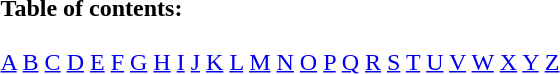<table border="0" id="toc" style="margin: 0 auto;" align="center">
<tr>
<td><strong>Table of contents:</strong><br><br><a href='#'>A</a> <a href='#'>B</a> <a href='#'>C</a> <a href='#'>D</a> <a href='#'>E</a> <a href='#'>F</a> <a href='#'>G</a> <a href='#'>H</a> <a href='#'>I</a> <a href='#'>J</a> <a href='#'>K</a> <a href='#'>L</a> <a href='#'>M</a> <a href='#'>N</a> <a href='#'>O</a> <a href='#'>P</a> <a href='#'>Q</a> <a href='#'>R</a> <a href='#'>S</a> <a href='#'>T</a> <a href='#'>U</a> <a href='#'>V</a> <a href='#'>W</a> <a href='#'>X</a> <a href='#'>Y</a> <a href='#'>Z</a><br></td>
</tr>
</table>
